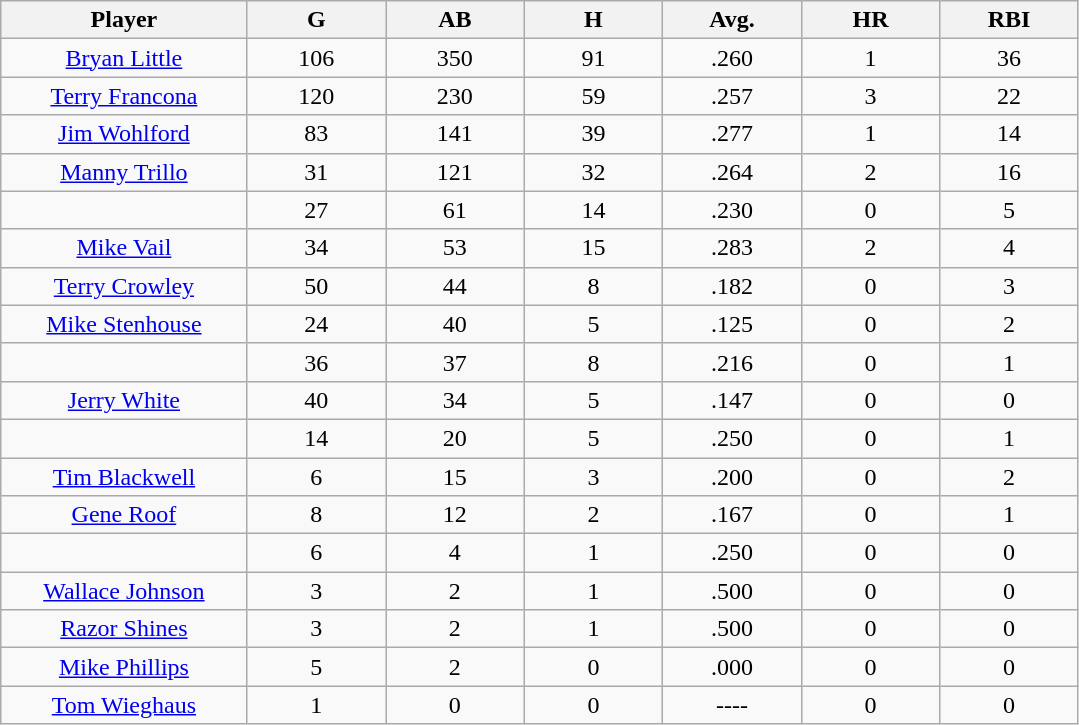<table class="wikitable sortable">
<tr>
<th bgcolor="#DDDDFF" width="16%">Player</th>
<th bgcolor="#DDDDFF" width="9%">G</th>
<th bgcolor="#DDDDFF" width="9%">AB</th>
<th bgcolor="#DDDDFF" width="9%">H</th>
<th bgcolor="#DDDDFF" width="9%">Avg.</th>
<th bgcolor="#DDDDFF" width="9%">HR</th>
<th bgcolor="#DDDDFF" width="9%">RBI</th>
</tr>
<tr align="center">
<td><a href='#'>Bryan Little</a></td>
<td>106</td>
<td>350</td>
<td>91</td>
<td>.260</td>
<td>1</td>
<td>36</td>
</tr>
<tr align=center>
<td><a href='#'>Terry Francona</a></td>
<td>120</td>
<td>230</td>
<td>59</td>
<td>.257</td>
<td>3</td>
<td>22</td>
</tr>
<tr align=center>
<td><a href='#'>Jim Wohlford</a></td>
<td>83</td>
<td>141</td>
<td>39</td>
<td>.277</td>
<td>1</td>
<td>14</td>
</tr>
<tr align=center>
<td><a href='#'>Manny Trillo</a></td>
<td>31</td>
<td>121</td>
<td>32</td>
<td>.264</td>
<td>2</td>
<td>16</td>
</tr>
<tr align=center>
<td></td>
<td>27</td>
<td>61</td>
<td>14</td>
<td>.230</td>
<td>0</td>
<td>5</td>
</tr>
<tr align="center">
<td><a href='#'>Mike Vail</a></td>
<td>34</td>
<td>53</td>
<td>15</td>
<td>.283</td>
<td>2</td>
<td>4</td>
</tr>
<tr align=center>
<td><a href='#'>Terry Crowley</a></td>
<td>50</td>
<td>44</td>
<td>8</td>
<td>.182</td>
<td>0</td>
<td>3</td>
</tr>
<tr align=center>
<td><a href='#'>Mike Stenhouse</a></td>
<td>24</td>
<td>40</td>
<td>5</td>
<td>.125</td>
<td>0</td>
<td>2</td>
</tr>
<tr align=center>
<td></td>
<td>36</td>
<td>37</td>
<td>8</td>
<td>.216</td>
<td>0</td>
<td>1</td>
</tr>
<tr align="center">
<td><a href='#'>Jerry White</a></td>
<td>40</td>
<td>34</td>
<td>5</td>
<td>.147</td>
<td>0</td>
<td>0</td>
</tr>
<tr align=center>
<td></td>
<td>14</td>
<td>20</td>
<td>5</td>
<td>.250</td>
<td>0</td>
<td>1</td>
</tr>
<tr align="center">
<td><a href='#'>Tim Blackwell</a></td>
<td>6</td>
<td>15</td>
<td>3</td>
<td>.200</td>
<td>0</td>
<td>2</td>
</tr>
<tr align=center>
<td><a href='#'>Gene Roof</a></td>
<td>8</td>
<td>12</td>
<td>2</td>
<td>.167</td>
<td>0</td>
<td>1</td>
</tr>
<tr align=center>
<td></td>
<td>6</td>
<td>4</td>
<td>1</td>
<td>.250</td>
<td>0</td>
<td>0</td>
</tr>
<tr align="center">
<td><a href='#'>Wallace Johnson</a></td>
<td>3</td>
<td>2</td>
<td>1</td>
<td>.500</td>
<td>0</td>
<td>0</td>
</tr>
<tr align=center>
<td><a href='#'>Razor Shines</a></td>
<td>3</td>
<td>2</td>
<td>1</td>
<td>.500</td>
<td>0</td>
<td>0</td>
</tr>
<tr align=center>
<td><a href='#'>Mike Phillips</a></td>
<td>5</td>
<td>2</td>
<td>0</td>
<td>.000</td>
<td>0</td>
<td>0</td>
</tr>
<tr align=center>
<td><a href='#'>Tom Wieghaus</a></td>
<td>1</td>
<td>0</td>
<td>0</td>
<td>----</td>
<td>0</td>
<td>0</td>
</tr>
</table>
